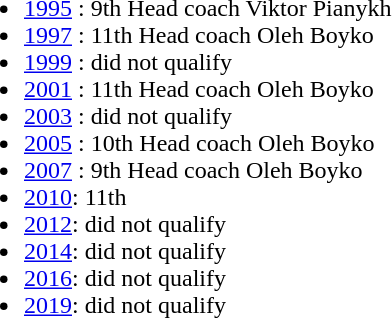<table border="0" cellpadding="2">
<tr valign="top">
<td><br><ul><li><a href='#'>1995</a> : 9th Head coach Viktor Pianykh</li><li><a href='#'>1997</a> : 11th Head coach Oleh Boyko</li><li><a href='#'>1999</a> : did not qualify</li><li><a href='#'>2001</a> : 11th Head coach Oleh Boyko</li><li><a href='#'>2003</a> : did not qualify</li><li><a href='#'>2005</a> : 10th Head coach Oleh Boyko</li><li><a href='#'>2007</a> : 9th Head coach Oleh Boyko</li><li><a href='#'>2010</a>: 11th</li><li><a href='#'>2012</a>: did not qualify</li><li><a href='#'>2014</a>: did not qualify</li><li><a href='#'>2016</a>: did not qualify</li><li><a href='#'>2019</a>: did not qualify</li></ul></td>
</tr>
</table>
